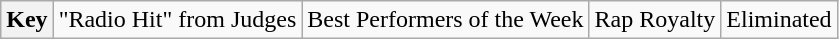<table class="wikitable">
<tr>
<th>Key</th>
<td> "Radio Hit" from Judges</td>
<td> Best Performers of the Week</td>
<td> Rap Royalty</td>
<td> Eliminated</td>
</tr>
</table>
